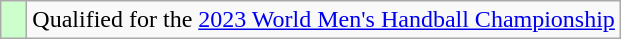<table class="wikitable">
<tr>
<td style="width:10px; background:#CCFFCC;"></td>
<td>Qualified for the <a href='#'>2023 World Men's Handball Championship</a></td>
</tr>
</table>
